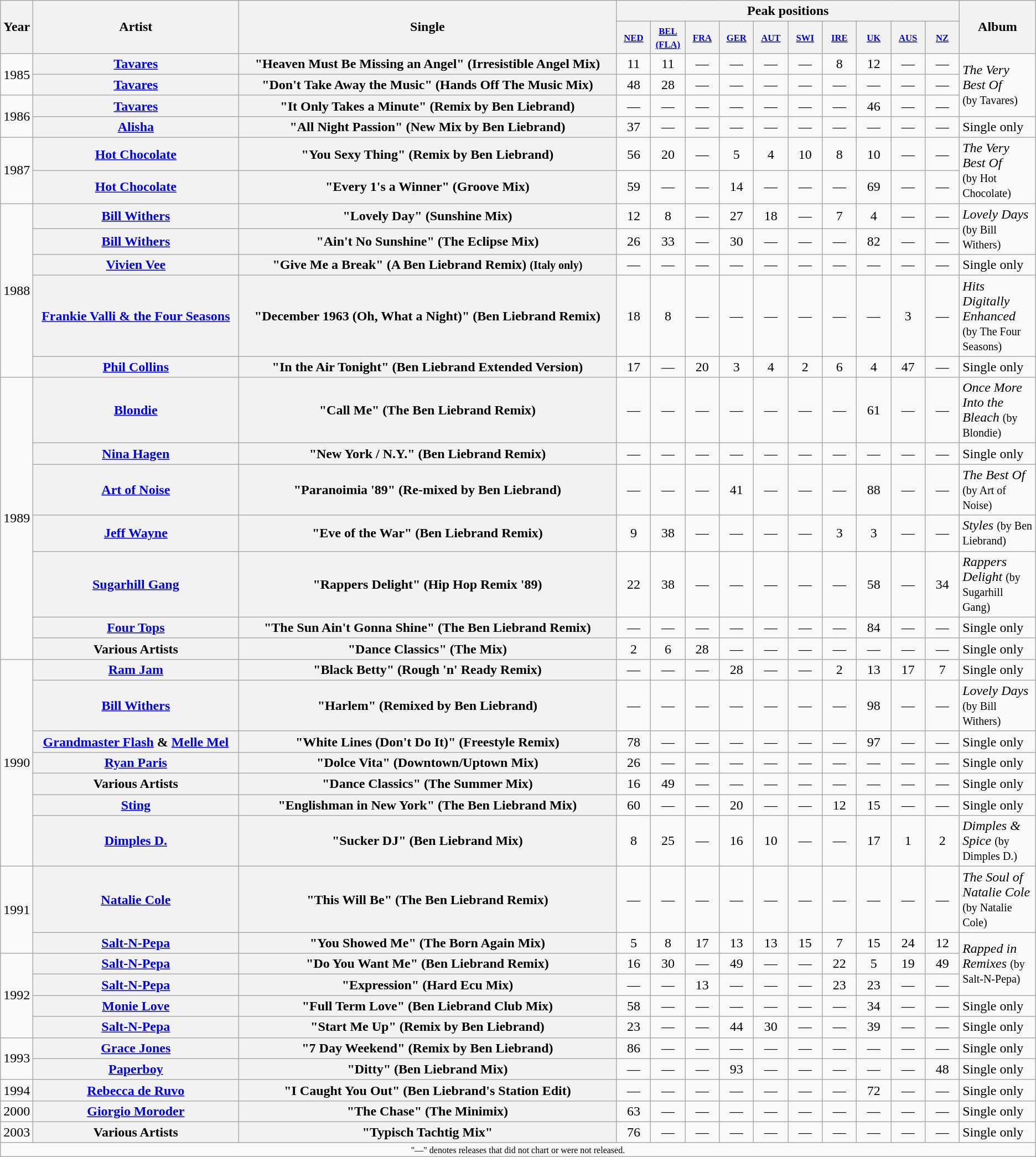<table class="wikitable plainrowheaders sortable" style="text-align:center;">
<tr>
<th rowspan="2">Year</th>
<th rowspan="2" style="width:15em;">Artist</th>
<th rowspan="2" style="width:28em;">Single</th>
<th colspan="10">Peak positions</th>
<th rowspan="2">Album</th>
</tr>
<tr style="font-size:smaller;">
<th width="35"><small><a href='#'>NED</a></small></th>
<th width="35"><small><a href='#'>BEL<br>(FLA)</a></small></th>
<th width="35"><small><a href='#'>FRA</a></small></th>
<th width="35"><small><a href='#'>GER</a></small></th>
<th width="35"><small><a href='#'>AUT</a></small></th>
<th width="35"><small><a href='#'>SWI</a></small></th>
<th width="35"><small><a href='#'>IRE</a></small></th>
<th width="35"><small><a href='#'>UK</a></small></th>
<th width="35"><small><a href='#'>AUS</a></small></th>
<th width="35"><small><a href='#'>NZ</a></small></th>
</tr>
<tr>
<td rowspan="2">1985</td>
<th scope="row"><a href='#'>Tavares</a></th>
<th scope="row">"Heaven Must Be Missing an Angel" (Irresistible Angel Mix)</th>
<td>11</td>
<td>11</td>
<td>—</td>
<td>—</td>
<td>—</td>
<td>—</td>
<td>8</td>
<td>12</td>
<td>—</td>
<td>—</td>
<td align="left" rowspan="3"><em>The Very Best Of</em><br><small>(by Tavares)</small></td>
</tr>
<tr>
<th scope="row"><a href='#'>Tavares</a></th>
<th scope="row">"Don't Take Away the Music" (Hands Off The Music Mix)</th>
<td>48</td>
<td>28</td>
<td>—</td>
<td>—</td>
<td>—</td>
<td>—</td>
<td>—</td>
<td>—</td>
<td>—</td>
<td>—</td>
</tr>
<tr>
<td rowspan="2">1986</td>
<th scope="row"><a href='#'>Tavares</a></th>
<th scope="row">"It Only Takes a Minute" (Remix by Ben Liebrand)</th>
<td>—</td>
<td>—</td>
<td>—</td>
<td>—</td>
<td>—</td>
<td>—</td>
<td>—</td>
<td>46</td>
<td>—</td>
<td>—</td>
</tr>
<tr>
<th scope="row"><a href='#'>Alisha</a></th>
<th scope="row">"All Night Passion" (New Mix by Ben Liebrand)</th>
<td>37</td>
<td>—</td>
<td>—</td>
<td>—</td>
<td>—</td>
<td>—</td>
<td>—</td>
<td>—</td>
<td>—</td>
<td>—</td>
<td align="left" rowspan="1">Single only</td>
</tr>
<tr>
<td rowspan="2">1987</td>
<th scope="row"><a href='#'>Hot Chocolate</a></th>
<th scope="row">"You Sexy Thing" (Remix by Ben Liebrand)</th>
<td>56</td>
<td>20</td>
<td>—</td>
<td>5</td>
<td>4</td>
<td>10</td>
<td>8</td>
<td>10</td>
<td>—</td>
<td>—</td>
<td align="left" rowspan="2"><em>The Very Best Of</em><br><small>(by Hot Chocolate)</small></td>
</tr>
<tr>
<th scope="row"><a href='#'>Hot Chocolate</a></th>
<th scope="row">"Every 1's a Winner" (Groove Mix)</th>
<td>59</td>
<td>—</td>
<td>—</td>
<td>14</td>
<td>—</td>
<td>—</td>
<td>—</td>
<td>69</td>
<td>—</td>
<td>—</td>
</tr>
<tr>
<td rowspan="5">1988</td>
<th scope="row"><a href='#'>Bill Withers</a></th>
<th scope="row">"Lovely Day" (Sunshine Mix)</th>
<td>12</td>
<td>8</td>
<td>—</td>
<td>27</td>
<td>18</td>
<td>—</td>
<td>7</td>
<td>4</td>
<td>—</td>
<td>—</td>
<td align="left" rowspan="2"><em>Lovely Days</em> <small>(by Bill Withers)</small></td>
</tr>
<tr>
<th scope="row"><a href='#'>Bill Withers</a></th>
<th scope="row">"Ain't No Sunshine" (The Eclipse Mix)</th>
<td>26</td>
<td>33</td>
<td>—</td>
<td>30</td>
<td>—</td>
<td>—</td>
<td>—</td>
<td>82</td>
<td>—</td>
<td>—</td>
</tr>
<tr>
<th scope="row"><a href='#'>Vivien Vee</a></th>
<th scope="row">"Give Me a Break" (A Ben Liebrand Remix) <small>(Italy only)</small></th>
<td>—</td>
<td>—</td>
<td>—</td>
<td>—</td>
<td>—</td>
<td>—</td>
<td>—</td>
<td>—</td>
<td>—</td>
<td>—</td>
<td align="left" rowspan="1">Single only</td>
</tr>
<tr>
<th scope="row"><a href='#'>Frankie Valli & the Four Seasons</a></th>
<th scope="row">"December 1963 (Oh, What a Night)" (Ben Liebrand Remix)</th>
<td>18</td>
<td>8</td>
<td>—</td>
<td>—</td>
<td>—</td>
<td>—</td>
<td>—</td>
<td>—</td>
<td>3</td>
<td>—</td>
<td align="left" rowspan="1"><em>Hits Digitally Enhanced</em> <small>(by The Four Seasons)</small></td>
</tr>
<tr>
<th scope="row"><a href='#'>Phil Collins</a></th>
<th scope="row">"In the Air Tonight" (Ben Liebrand Extended Version)</th>
<td>17</td>
<td>—</td>
<td>20</td>
<td>3</td>
<td>4</td>
<td>2</td>
<td>6</td>
<td>4</td>
<td>47</td>
<td>—</td>
<td align="left" rowspan="1">Single only</td>
</tr>
<tr>
<td rowspan="7">1989</td>
<th scope="row"><a href='#'>Blondie</a></th>
<th scope="row">"Call Me" (The Ben Liebrand Remix)</th>
<td>—</td>
<td>—</td>
<td>—</td>
<td>—</td>
<td>—</td>
<td>—</td>
<td>—</td>
<td>61</td>
<td>—</td>
<td>—</td>
<td align="left" rowspan="1"><em>Once More Into the Bleach</em> <small>(by Blondie)</small></td>
</tr>
<tr>
<th scope="row"><a href='#'>Nina Hagen</a></th>
<th scope="row">"New York / N.Y." (Ben Liebrand Remix)</th>
<td>—</td>
<td>—</td>
<td>—</td>
<td>—</td>
<td>—</td>
<td>—</td>
<td>—</td>
<td>—</td>
<td>—</td>
<td>—</td>
<td align="left" rowspan="1">Single only</td>
</tr>
<tr>
<th scope="row"><a href='#'>Art of Noise</a></th>
<th scope="row">"Paranoimia '89" (Re-mixed by Ben Liebrand)</th>
<td>—</td>
<td>—</td>
<td>—</td>
<td>41</td>
<td>—</td>
<td>—</td>
<td>—</td>
<td>88</td>
<td>—</td>
<td>—</td>
<td align="left" rowspan="1"><em>The Best Of</em> <small>(by Art of Noise)</small></td>
</tr>
<tr>
<th scope="row"><a href='#'>Jeff Wayne</a></th>
<th scope="row">"Eve of the War" (Ben Liebrand Remix)</th>
<td>9</td>
<td>38</td>
<td>—</td>
<td>—</td>
<td>—</td>
<td>—</td>
<td>3</td>
<td>3</td>
<td>—</td>
<td>—</td>
<td align="left" rowspan="1"><em>Styles</em> <small>(by Ben Liebrand)</small></td>
</tr>
<tr>
<th scope="row"><a href='#'>Sugarhill Gang</a></th>
<th scope="row">"Rappers Delight" (Hip Hop Remix '89)</th>
<td>22</td>
<td>38</td>
<td>—</td>
<td>—</td>
<td>—</td>
<td>—</td>
<td>—</td>
<td>58</td>
<td>—</td>
<td>34</td>
<td align="left" rowspan="1"><em>Rappers Delight</em> <small>(by Sugarhill Gang)</small></td>
</tr>
<tr>
<th scope="row"><a href='#'>Four Tops</a></th>
<th scope="row">"The Sun Ain't Gonna Shine" (The Ben Liebrand Remix)</th>
<td>—</td>
<td>—</td>
<td>—</td>
<td>—</td>
<td>—</td>
<td>—</td>
<td>—</td>
<td>84</td>
<td>—</td>
<td>—</td>
<td align="left" rowspan="1">Single only</td>
</tr>
<tr>
<th scope="row">Various Artists</th>
<th scope="row">"Dance Classics" (The Mix)</th>
<td>2</td>
<td>6</td>
<td>28</td>
<td>—</td>
<td>—</td>
<td>—</td>
<td>—</td>
<td>—</td>
<td>—</td>
<td>—</td>
<td align="left" rowspan="1">Single only</td>
</tr>
<tr>
<td rowspan="7">1990</td>
<th scope="row"><a href='#'>Ram Jam</a></th>
<th scope="row">"Black Betty" (Rough 'n' Ready Remix)</th>
<td>—</td>
<td>—</td>
<td>—</td>
<td>28</td>
<td>—</td>
<td>—</td>
<td>2</td>
<td>13</td>
<td>17</td>
<td>7</td>
<td align="left" rowspan="1">Single only</td>
</tr>
<tr>
<th scope="row"><a href='#'>Bill Withers</a></th>
<th scope="row">"Harlem" (Remixed by Ben Liebrand)</th>
<td>—</td>
<td>—</td>
<td>—</td>
<td>—</td>
<td>—</td>
<td>—</td>
<td>—</td>
<td>98</td>
<td>—</td>
<td>—</td>
<td align="left" rowspan="1"><em>Lovely Days</em> <small>(by Bill Withers)</small></td>
</tr>
<tr>
<th scope="row"><a href='#'>Grandmaster Flash</a> & <a href='#'>Melle Mel</a></th>
<th scope="row">"White Lines (Don't Do It)" (Freestyle Remix)</th>
<td>78</td>
<td>—</td>
<td>—</td>
<td>—</td>
<td>—</td>
<td>—</td>
<td>—</td>
<td>97</td>
<td>—</td>
<td>—</td>
<td align="left" rowspan="1">Single only</td>
</tr>
<tr>
<th scope="row"><a href='#'>Ryan Paris</a></th>
<th scope="row">"Dolce Vita" (Downtown/Uptown Mix)</th>
<td>26</td>
<td>—</td>
<td>—</td>
<td>—</td>
<td>—</td>
<td>—</td>
<td>—</td>
<td>—</td>
<td>—</td>
<td>—</td>
<td align="left" rowspan="1">Single only</td>
</tr>
<tr>
<th scope="row">Various Artists</th>
<th scope="row">"Dance Classics" (The Summer Mix)</th>
<td>16</td>
<td>49</td>
<td>—</td>
<td>—</td>
<td>—</td>
<td>—</td>
<td>—</td>
<td>—</td>
<td>—</td>
<td>—</td>
<td align="left" rowspan="1">Single only</td>
</tr>
<tr>
<th scope="row"><a href='#'>Sting</a></th>
<th scope="row">"Englishman in New York" (The Ben Liebrand Mix)</th>
<td>60</td>
<td>—</td>
<td>—</td>
<td>20</td>
<td>—</td>
<td>—</td>
<td>12</td>
<td>15</td>
<td>—</td>
<td>—</td>
<td align="left" rowspan="1">Single only</td>
</tr>
<tr>
<th scope="row"><a href='#'>Dimples D.</a></th>
<th scope="row">"Sucker DJ" (Ben Liebrand Mix)</th>
<td>8</td>
<td>25</td>
<td>—</td>
<td>16</td>
<td>10</td>
<td>—</td>
<td>—</td>
<td>17</td>
<td>1</td>
<td>2</td>
<td align="left" rowspan="1"><em>Dimples & Spice</em> <small>(by Dimples D.)</small></td>
</tr>
<tr>
<td rowspan="2">1991</td>
<th scope="row"><a href='#'>Natalie Cole</a></th>
<th scope="row">"This Will Be" (The Ben Liebrand Remix)</th>
<td>—</td>
<td>—</td>
<td>—</td>
<td>—</td>
<td>—</td>
<td>—</td>
<td>—</td>
<td>—</td>
<td>—</td>
<td>—</td>
<td align="left" rowspan="1"><em>The Soul of Natalie Cole</em> <small>(by Natalie Cole)</small></td>
</tr>
<tr>
<th scope="row"><a href='#'>Salt-N-Pepa</a></th>
<th scope="row">"You Showed Me" (The Born Again Mix)</th>
<td>5</td>
<td>8</td>
<td>17</td>
<td>13</td>
<td>13</td>
<td>15</td>
<td>7</td>
<td>15</td>
<td>24</td>
<td>12</td>
<td align="left" rowspan="3"><em>Rapped in Remixes</em> <small>(by Salt-N-Pepa)</small></td>
</tr>
<tr>
<td rowspan="4">1992</td>
<th scope="row"><a href='#'>Salt-N-Pepa</a></th>
<th scope="row">"Do You Want Me" (Ben Liebrand Remix)</th>
<td>16</td>
<td>30</td>
<td>—</td>
<td>49</td>
<td>—</td>
<td>—</td>
<td>22</td>
<td>5</td>
<td>19</td>
<td>49</td>
</tr>
<tr>
<th scope="row"><a href='#'>Salt-N-Pepa</a></th>
<th scope="row">"Expression" (Hard Ecu Mix)</th>
<td>—</td>
<td>—</td>
<td>13</td>
<td>—</td>
<td>—</td>
<td>—</td>
<td>23</td>
<td>23</td>
<td>—</td>
<td>—</td>
</tr>
<tr>
<th scope="row"><a href='#'>Monie Love</a></th>
<th scope="row">"Full Term Love" (Ben Liebrand Club Mix)</th>
<td>58</td>
<td>—</td>
<td>—</td>
<td>—</td>
<td>—</td>
<td>—</td>
<td>—</td>
<td>34</td>
<td>—</td>
<td>—</td>
<td align="left" rowspan="1">Single only</td>
</tr>
<tr>
<th scope="row"><a href='#'>Salt-N-Pepa</a></th>
<th scope="row">"Start Me Up" (Remix by Ben Liebrand)</th>
<td>23</td>
<td>—</td>
<td>—</td>
<td>44</td>
<td>30</td>
<td>—</td>
<td>—</td>
<td>39</td>
<td>—</td>
<td>—</td>
<td align="left" rowspan="1">Single only</td>
</tr>
<tr>
<td rowspan="2">1993</td>
<th scope="row"><a href='#'>Grace Jones</a></th>
<th scope="row">"7 Day Weekend" (Remix by Ben Liebrand)</th>
<td>86</td>
<td>—</td>
<td>—</td>
<td>—</td>
<td>—</td>
<td>—</td>
<td>—</td>
<td>—</td>
<td>—</td>
<td>—</td>
<td align="left" rowspan="1">Single only</td>
</tr>
<tr>
<th scope="row"><a href='#'>Paperboy</a></th>
<th scope="row">"Ditty" (Ben Liebrand Mix)</th>
<td>—</td>
<td>—</td>
<td>—</td>
<td>93</td>
<td>—</td>
<td>—</td>
<td>—</td>
<td>—</td>
<td>—</td>
<td>48</td>
<td align="left" rowspan="1">Single only</td>
</tr>
<tr>
<td rowspan="1">1994</td>
<th scope="row"><a href='#'>Rebecca de Ruvo</a></th>
<th scope="row">"I Caught You Out" (Ben Liebrand's Station Edit)</th>
<td>—</td>
<td>—</td>
<td>—</td>
<td>—</td>
<td>—</td>
<td>—</td>
<td>—</td>
<td>72</td>
<td>—</td>
<td>—</td>
<td align="left" rowspan="1">Single only</td>
</tr>
<tr>
<td rowspan="1">2000</td>
<th scope="row"><a href='#'>Giorgio Moroder</a></th>
<th scope="row">"The Chase" (The Minimix)</th>
<td>63</td>
<td>—</td>
<td>—</td>
<td>—</td>
<td>—</td>
<td>—</td>
<td>—</td>
<td>—</td>
<td>—</td>
<td>—</td>
<td align="left" rowspan="1">Single only</td>
</tr>
<tr>
<td rowspan="1">2003</td>
<th scope="row">Various Artists</th>
<th scope="row">"Typisch Tachtig Mix"</th>
<td>76</td>
<td>—</td>
<td>—</td>
<td>—</td>
<td>—</td>
<td>—</td>
<td>—</td>
<td>—</td>
<td>—</td>
<td>—</td>
<td align="left" rowspan="1">Single only</td>
</tr>
<tr>
<td align="center" colspan="14" style="font-size:8pt">"—" denotes releases that did not chart or were not released.</td>
</tr>
</table>
